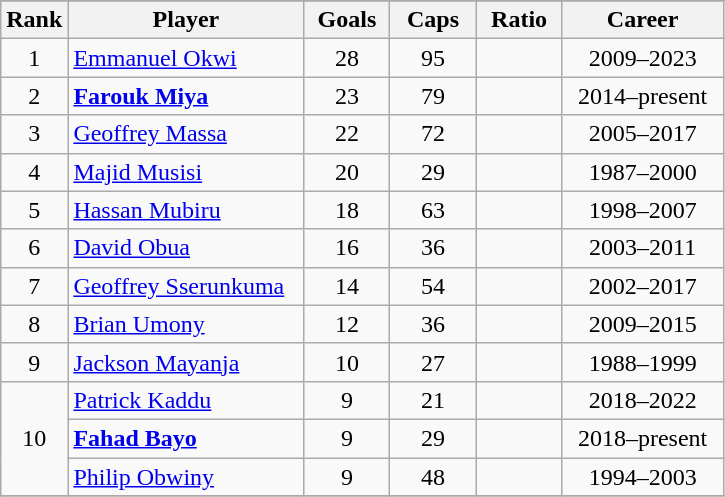<table class="wikitable sortable" style="text-align:center;">
<tr>
</tr>
<tr>
<th width=30px>Rank</th>
<th style="width:150px;">Player</th>
<th width=50px>Goals</th>
<th width=50px>Caps</th>
<th width=50px>Ratio</th>
<th style="width:100px;">Career</th>
</tr>
<tr>
<td>1</td>
<td align=left><a href='#'>Emmanuel Okwi</a></td>
<td>28</td>
<td>95</td>
<td></td>
<td>2009–2023</td>
</tr>
<tr>
<td>2</td>
<td align=left><strong><a href='#'>Farouk Miya</a></strong></td>
<td>23</td>
<td>79</td>
<td></td>
<td>2014–present</td>
</tr>
<tr>
<td>3</td>
<td align=left><a href='#'>Geoffrey Massa</a></td>
<td>22</td>
<td>72</td>
<td></td>
<td>2005–2017</td>
</tr>
<tr>
<td>4</td>
<td align=left><a href='#'>Majid Musisi</a></td>
<td>20</td>
<td>29</td>
<td></td>
<td>1987–2000</td>
</tr>
<tr>
<td>5</td>
<td align=left><a href='#'>Hassan Mubiru</a></td>
<td>18</td>
<td>63</td>
<td></td>
<td>1998–2007</td>
</tr>
<tr>
<td>6</td>
<td align=left><a href='#'>David Obua</a></td>
<td>16</td>
<td>36</td>
<td></td>
<td>2003–2011</td>
</tr>
<tr>
<td>7</td>
<td align=left><a href='#'>Geoffrey Sserunkuma</a></td>
<td>14</td>
<td>54</td>
<td></td>
<td>2002–2017</td>
</tr>
<tr>
<td>8</td>
<td align=left><a href='#'>Brian Umony</a></td>
<td>12</td>
<td>36</td>
<td></td>
<td>2009–2015</td>
</tr>
<tr>
<td>9</td>
<td align=left><a href='#'>Jackson Mayanja</a></td>
<td>10</td>
<td>27</td>
<td></td>
<td>1988–1999</td>
</tr>
<tr>
<td rowspan=3>10</td>
<td align=left><a href='#'>Patrick Kaddu</a></td>
<td>9</td>
<td>21</td>
<td></td>
<td>2018–2022</td>
</tr>
<tr>
<td align=left><strong><a href='#'>Fahad Bayo</a></strong></td>
<td>9</td>
<td>29</td>
<td></td>
<td>2018–present</td>
</tr>
<tr>
<td align=left><a href='#'>Philip Obwiny</a></td>
<td>9</td>
<td>48</td>
<td></td>
<td>1994–2003</td>
</tr>
<tr>
</tr>
</table>
